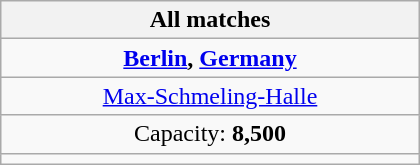<table class="wikitable" style="text-align:center" width=280>
<tr>
<th>All matches</th>
</tr>
<tr>
<td> <strong><a href='#'>Berlin</a>, <a href='#'>Germany</a></strong></td>
</tr>
<tr>
<td><a href='#'>Max-Schmeling-Halle</a></td>
</tr>
<tr>
<td>Capacity: <strong>8,500</strong></td>
</tr>
<tr>
<td></td>
</tr>
</table>
